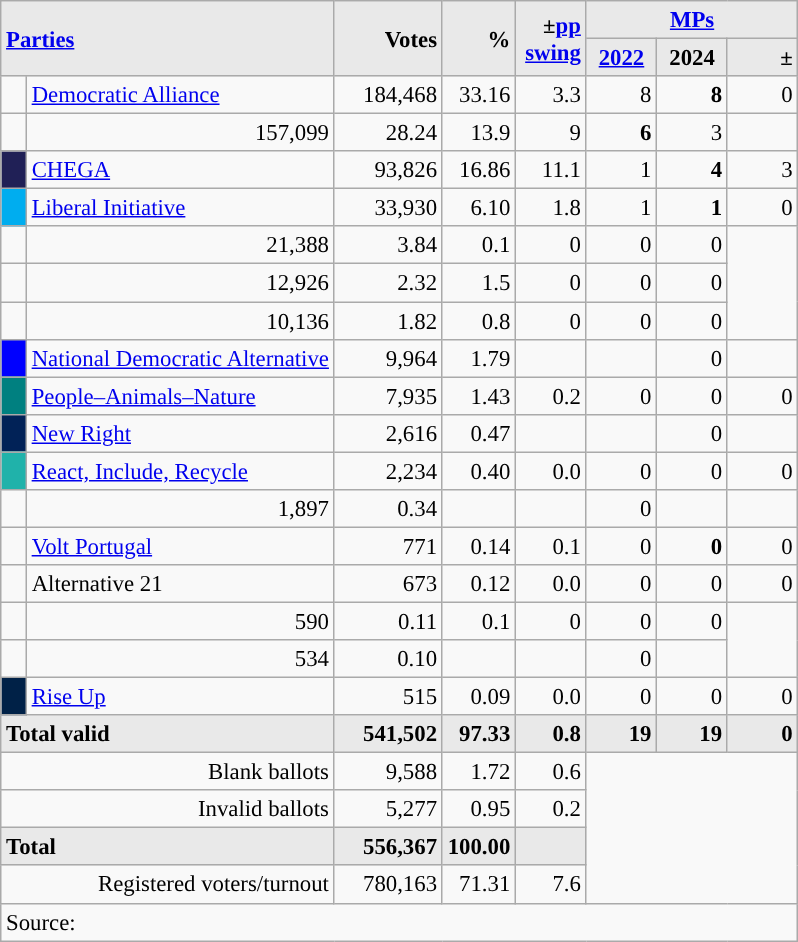<table class="wikitable" style="text-align:right; font-size:95%;">
<tr>
<th rowspan="2" colspan="2" style="background:#e9e9e9; text-align:left;" alignleft><a href='#'>Parties</a></th>
<th rowspan="2" style="background:#e9e9e9; text-align:right;">Votes</th>
<th rowspan="2" style="background:#e9e9e9; text-align:right;">%</th>
<th rowspan="2" style="background:#e9e9e9; text-align:right;">±<a href='#'>pp</a> <a href='#'>swing</a></th>
<th colspan="3" style="background:#e9e9e9; text-align:center;"><a href='#'>MPs</a></th>
</tr>
<tr style="background-color:#E9E9E9">
<th style="background-color:#E9E9E9;text-align:center;"><a href='#'>2022</a></th>
<th style="background-color:#E9E9E9;text-align:center;">2024</th>
<th style="background:#e9e9e9; text-align:right;">±</th>
</tr>
<tr>
<td style="width: 10px"></td>
<td align="left"><a href='#'>Democratic Alliance</a> </td>
<td>184,468</td>
<td>33.16</td>
<td>3.3</td>
<td>8</td>
<td><strong>8</strong></td>
<td>0</td>
</tr>
<tr>
<td></td>
<td>157,099</td>
<td>28.24</td>
<td>13.9</td>
<td>9</td>
<td><strong>6</strong></td>
<td>3</td>
</tr>
<tr>
<td style="width: 10px" bgcolor="#202056" align="center"></td>
<td align="left"><a href='#'>CHEGA</a></td>
<td>93,826</td>
<td>16.86</td>
<td>11.1</td>
<td>1</td>
<td><strong>4</strong></td>
<td>3</td>
</tr>
<tr>
<td style="width: 10px" bgcolor="#00ADEF" align="center"></td>
<td align="left"><a href='#'>Liberal Initiative</a></td>
<td>33,930</td>
<td>6.10</td>
<td>1.8</td>
<td>1</td>
<td><strong>1</strong></td>
<td>0</td>
</tr>
<tr>
<td></td>
<td>21,388</td>
<td>3.84</td>
<td>0.1</td>
<td>0</td>
<td>0</td>
<td>0</td>
</tr>
<tr>
<td></td>
<td>12,926</td>
<td>2.32</td>
<td>1.5</td>
<td>0</td>
<td>0</td>
<td>0</td>
</tr>
<tr>
<td></td>
<td>10,136</td>
<td>1.82</td>
<td>0.8</td>
<td>0</td>
<td>0</td>
<td>0</td>
</tr>
<tr>
<td style="width: 10px" bgcolor="blue" align="center"></td>
<td align="left"><a href='#'>National Democratic Alternative</a></td>
<td>9,964</td>
<td>1.79</td>
<td></td>
<td></td>
<td>0</td>
<td></td>
</tr>
<tr>
<td style="width: 10px" bgcolor="teal" align="center"></td>
<td align="left"><a href='#'>People–Animals–Nature</a></td>
<td>7,935</td>
<td>1.43</td>
<td>0.2</td>
<td>0</td>
<td>0</td>
<td>0</td>
</tr>
<tr>
<td style="width: 10px" bgcolor="#012257" align="center"></td>
<td align="left"><a href='#'>New Right</a></td>
<td>2,616</td>
<td>0.47</td>
<td></td>
<td></td>
<td>0</td>
<td></td>
</tr>
<tr>
<td style="width: 10px" bgcolor="LightSeaGreen" align="center"></td>
<td align="left"><a href='#'>React, Include, Recycle</a></td>
<td>2,234</td>
<td>0.40</td>
<td>0.0</td>
<td>0</td>
<td>0</td>
<td>0</td>
</tr>
<tr>
<td></td>
<td>1,897</td>
<td>0.34</td>
<td></td>
<td></td>
<td>0</td>
<td></td>
</tr>
<tr>
<td style="width: 10px"></td>
<td align="left"><a href='#'>Volt Portugal</a></td>
<td>771</td>
<td>0.14</td>
<td>0.1</td>
<td>0</td>
<td><strong>0</strong></td>
<td>0</td>
</tr>
<tr>
<td style="width: 10px"></td>
<td align="left">Alternative 21 </td>
<td>673</td>
<td>0.12</td>
<td>0.0</td>
<td>0</td>
<td>0</td>
<td>0</td>
</tr>
<tr>
<td></td>
<td>590</td>
<td>0.11</td>
<td>0.1</td>
<td>0</td>
<td>0</td>
<td>0</td>
</tr>
<tr>
<td></td>
<td>534</td>
<td>0.10</td>
<td></td>
<td></td>
<td>0</td>
<td></td>
</tr>
<tr>
<td style="width: 10px" bgcolor="#002147" align="center"></td>
<td align="left"><a href='#'>Rise Up</a></td>
<td>515</td>
<td>0.09</td>
<td>0.0</td>
<td>0</td>
<td>0</td>
<td>0</td>
</tr>
<tr>
<td colspan=2 align=left style="background-color:#E9E9E9"><strong>Total valid</strong></td>
<td width="65" align="right" style="background-color:#E9E9E9"><strong>541,502</strong></td>
<td width="40" align="right" style="background-color:#E9E9E9"><strong>97.33</strong></td>
<td width="40" align="right" style="background-color:#E9E9E9"><strong>0.8</strong></td>
<td width="40" align="right" style="background-color:#E9E9E9"><strong>19</strong></td>
<td width="40" align="right" style="background-color:#E9E9E9"><strong>19</strong></td>
<td width="40" align="right" style="background-color:#E9E9E9"><strong>0</strong></td>
</tr>
<tr>
<td colspan=2>Blank ballots</td>
<td>9,588</td>
<td>1.72</td>
<td>0.6</td>
<td colspan="3" rowspan="4"></td>
</tr>
<tr>
<td colspan=2>Invalid ballots</td>
<td>5,277</td>
<td>0.95</td>
<td>0.2</td>
</tr>
<tr>
<td colspan=2 align=left style="background-color:#E9E9E9"><strong>Total</strong></td>
<td width="50" align="right" style="background-color:#E9E9E9"><strong>556,367</strong></td>
<td width="40" align="right" style="background-color:#E9E9E9"><strong>100.00</strong></td>
<td width="40" align="right" style="background-color:#E9E9E9"></td>
</tr>
<tr>
<td colspan=2>Registered voters/turnout</td>
<td>780,163</td>
<td>71.31</td>
<td>7.6</td>
</tr>
<tr>
<td colspan=8 align=left>Source: </td>
</tr>
</table>
